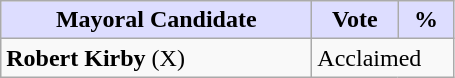<table class="wikitable">
<tr>
<th style="background:#ddf; width:200px;">Mayoral Candidate</th>
<th style="background:#ddf; width:50px;">Vote</th>
<th style="background:#ddf; width:30px;">%</th>
</tr>
<tr>
<td><strong>Robert Kirby</strong> (X)</td>
<td colspan="2">Acclaimed</td>
</tr>
</table>
